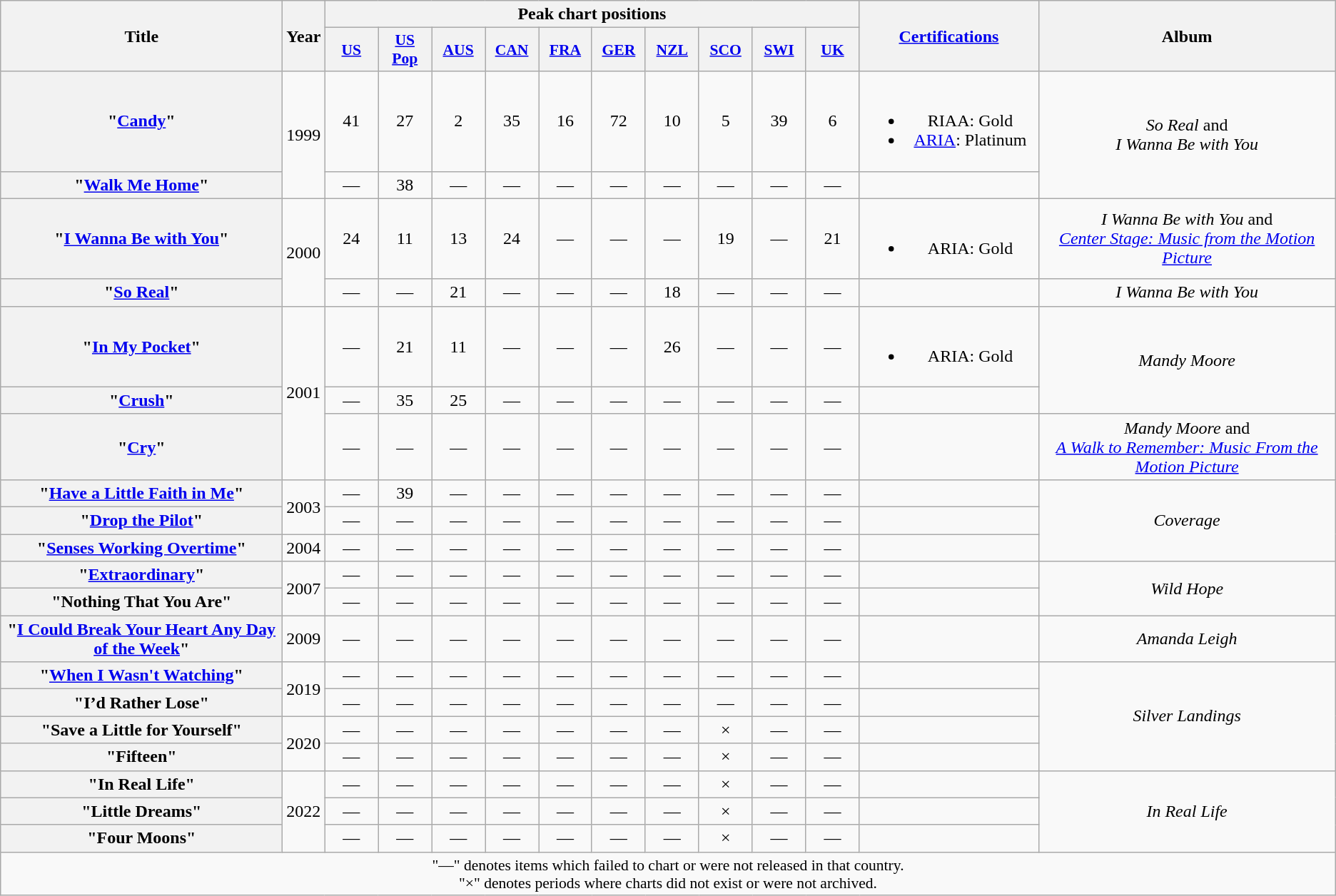<table class="wikitable plainrowheaders" style="text-align:center;">
<tr>
<th scope="col" rowspan="2" style="width:16em;">Title</th>
<th scope="col" rowspan="2">Year</th>
<th scope="col" colspan="10">Peak chart positions</th>
<th scope="col" rowspan="2" style="width:10em;"><a href='#'>Certifications</a></th>
<th scope="col" rowspan="2">Album</th>
</tr>
<tr>
<th scope="col" style="width:3em;font-size:90%;"><a href='#'>US</a><br></th>
<th scope="col" style="width:3em;font-size:90%;"><a href='#'>US<br> Pop</a><br></th>
<th scope="col" style="width:3em;font-size:90%;"><a href='#'>AUS</a><br></th>
<th scope="col" style="width:3em;font-size:90%;"><a href='#'>CAN</a><br></th>
<th scope="col" style="width:3em;font-size:90%;"><a href='#'>FRA</a><br></th>
<th scope="col" style="width:3em;font-size:90%;"><a href='#'>GER</a><br></th>
<th scope="col" style="width:3em;font-size:90%;"><a href='#'>NZL</a><br></th>
<th scope="col" style="width:3em;font-size:90%;"><a href='#'>SCO</a><br></th>
<th scope="col" style="width:3em;font-size:90%;"><a href='#'>SWI</a><br></th>
<th scope="col" style="width:3em;font-size:90%;"><a href='#'>UK</a><br></th>
</tr>
<tr>
<th scope="row">"<a href='#'>Candy</a>"</th>
<td rowspan="2">1999</td>
<td>41</td>
<td>27</td>
<td>2</td>
<td>35</td>
<td>16</td>
<td>72</td>
<td>10</td>
<td>5</td>
<td>39</td>
<td>6</td>
<td><br><ul><li>RIAA: Gold</li><li><a href='#'>ARIA</a>: Platinum</li></ul></td>
<td rowspan="2"><em>So Real</em> and<br> <em>I Wanna Be with You</em></td>
</tr>
<tr>
<th scope="row">"<a href='#'>Walk Me Home</a>"</th>
<td>—</td>
<td>38</td>
<td>—</td>
<td>—</td>
<td>—</td>
<td>—</td>
<td>—</td>
<td>—</td>
<td>—</td>
<td>—</td>
<td></td>
</tr>
<tr>
<th scope="row">"<a href='#'>I Wanna Be with You</a>"</th>
<td rowspan="2">2000</td>
<td>24</td>
<td>11</td>
<td>13</td>
<td>24</td>
<td>—</td>
<td>—</td>
<td>—</td>
<td>19</td>
<td>—</td>
<td>21</td>
<td><br><ul><li>ARIA: Gold</li></ul></td>
<td><em>I Wanna Be with You</em> and<br> <em><a href='#'>Center Stage: Music from the Motion Picture</a></em></td>
</tr>
<tr>
<th scope="row">"<a href='#'>So Real</a>"</th>
<td>—</td>
<td>—</td>
<td>21</td>
<td>—</td>
<td>—</td>
<td>—</td>
<td>18</td>
<td>—</td>
<td>—</td>
<td>—</td>
<td></td>
<td><em>I Wanna Be with You</em></td>
</tr>
<tr>
<th scope="row">"<a href='#'>In My Pocket</a>"</th>
<td rowspan="3">2001</td>
<td>—</td>
<td>21</td>
<td>11</td>
<td>—</td>
<td>—</td>
<td>—</td>
<td>26</td>
<td>—</td>
<td>—</td>
<td>—</td>
<td><br><ul><li>ARIA: Gold</li></ul></td>
<td rowspan="2"><em>Mandy Moore</em></td>
</tr>
<tr>
<th scope="row">"<a href='#'>Crush</a>"</th>
<td>—</td>
<td>35</td>
<td>25</td>
<td>—</td>
<td>—</td>
<td>—</td>
<td>—</td>
<td>—</td>
<td>—</td>
<td>—</td>
<td></td>
</tr>
<tr>
<th scope="row">"<a href='#'>Cry</a>"</th>
<td>—</td>
<td>—</td>
<td>—</td>
<td>—</td>
<td>—</td>
<td>—</td>
<td>—</td>
<td>—</td>
<td>—</td>
<td>—</td>
<td></td>
<td><em>Mandy Moore</em> and<br> <em><a href='#'>A Walk to Remember: Music From the Motion Picture</a></em></td>
</tr>
<tr>
<th scope="row">"<a href='#'>Have a Little Faith in Me</a>"</th>
<td rowspan="2">2003</td>
<td>—</td>
<td>39</td>
<td>—</td>
<td>—</td>
<td>—</td>
<td>—</td>
<td>—</td>
<td>—</td>
<td>—</td>
<td>—</td>
<td></td>
<td rowspan="3"><em>Coverage</em></td>
</tr>
<tr>
<th scope="row">"<a href='#'>Drop the Pilot</a>"</th>
<td>—</td>
<td>—</td>
<td>—</td>
<td>—</td>
<td>—</td>
<td>—</td>
<td>—</td>
<td>—</td>
<td>—</td>
<td>—</td>
<td></td>
</tr>
<tr>
<th scope="row">"<a href='#'>Senses Working Overtime</a>" </th>
<td>2004</td>
<td>—</td>
<td>—</td>
<td>—</td>
<td>—</td>
<td>—</td>
<td>—</td>
<td>—</td>
<td>—</td>
<td>—</td>
<td>—</td>
<td></td>
</tr>
<tr>
<th scope="row">"<a href='#'>Extraordinary</a>"</th>
<td rowspan="2">2007</td>
<td>—</td>
<td>—</td>
<td>—</td>
<td>—</td>
<td>—</td>
<td>—</td>
<td>—</td>
<td>—</td>
<td>—</td>
<td>—</td>
<td></td>
<td rowspan="2"><em>Wild Hope</em></td>
</tr>
<tr>
<th scope="row">"Nothing That You Are"</th>
<td>—</td>
<td>—</td>
<td>—</td>
<td>—</td>
<td>—</td>
<td>—</td>
<td>—</td>
<td>—</td>
<td>—</td>
<td>—</td>
<td></td>
</tr>
<tr>
<th scope="row">"<a href='#'>I Could Break Your Heart Any Day of the Week</a>"</th>
<td>2009</td>
<td>—</td>
<td>—</td>
<td>—</td>
<td>—</td>
<td>—</td>
<td>—</td>
<td>—</td>
<td>—</td>
<td>—</td>
<td>—</td>
<td></td>
<td><em>Amanda Leigh</em></td>
</tr>
<tr>
<th scope="row">"<a href='#'>When I Wasn't Watching</a>"</th>
<td rowspan="2">2019</td>
<td>—</td>
<td>—</td>
<td>—</td>
<td>—</td>
<td>—</td>
<td>—</td>
<td>—</td>
<td>—</td>
<td>—</td>
<td>—</td>
<td></td>
<td rowspan="4"><em>Silver Landings</em></td>
</tr>
<tr>
<th scope="row">"I’d Rather Lose"</th>
<td>—</td>
<td>—</td>
<td>—</td>
<td>—</td>
<td>—</td>
<td>—</td>
<td>—</td>
<td>—</td>
<td>—</td>
<td>—</td>
<td></td>
</tr>
<tr>
<th scope="row">"Save a Little for Yourself"</th>
<td rowspan="2">2020</td>
<td>—</td>
<td>—</td>
<td>—</td>
<td>—</td>
<td>—</td>
<td>—</td>
<td>—</td>
<td>×</td>
<td>—</td>
<td>—</td>
<td></td>
</tr>
<tr>
<th scope="row">"Fifteen"</th>
<td>—</td>
<td>—</td>
<td>—</td>
<td>—</td>
<td>—</td>
<td>—</td>
<td>—</td>
<td>×</td>
<td>—</td>
<td>—</td>
<td></td>
</tr>
<tr>
<th scope="row">"In Real Life"</th>
<td rowspan="3">2022</td>
<td>—</td>
<td>—</td>
<td>—</td>
<td>—</td>
<td>—</td>
<td>—</td>
<td>—</td>
<td>×</td>
<td>—</td>
<td>—</td>
<td></td>
<td rowspan="3"><em>In Real Life</em></td>
</tr>
<tr>
<th scope="row">"Little Dreams"</th>
<td>—</td>
<td>—</td>
<td>—</td>
<td>—</td>
<td>—</td>
<td>—</td>
<td>—</td>
<td>×</td>
<td>—</td>
<td>—</td>
<td></td>
</tr>
<tr>
<th scope="row">"Four Moons"</th>
<td>—</td>
<td>—</td>
<td>—</td>
<td>—</td>
<td>—</td>
<td>—</td>
<td>—</td>
<td>×</td>
<td>—</td>
<td>—</td>
<td></td>
</tr>
<tr>
<td colspan="14" style="font-size:90%">"—" denotes items which failed to chart or were not released in that country.<br>"×" denotes periods where charts did not exist or were not archived.</td>
</tr>
</table>
